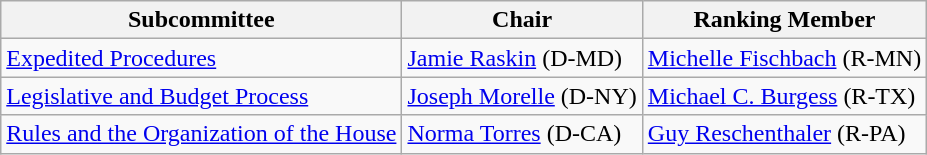<table class="wikitable">
<tr>
<th>Subcommittee</th>
<th>Chair</th>
<th>Ranking Member</th>
</tr>
<tr>
<td><a href='#'>Expedited Procedures</a></td>
<td><a href='#'>Jamie Raskin</a> (D-MD)</td>
<td><a href='#'>Michelle Fischbach</a> (R-MN)</td>
</tr>
<tr>
<td><a href='#'>Legislative and Budget Process</a></td>
<td><a href='#'>Joseph Morelle</a> (D-NY)</td>
<td><a href='#'>Michael C. Burgess</a> (R-TX)</td>
</tr>
<tr>
<td><a href='#'>Rules and the Organization of the House</a></td>
<td><a href='#'>Norma Torres</a> (D-CA)</td>
<td><a href='#'>Guy Reschenthaler</a> (R-PA)</td>
</tr>
</table>
